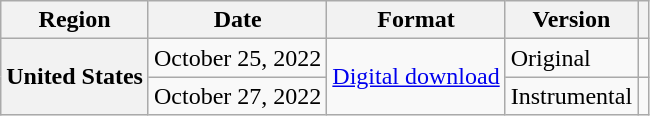<table class="wikitable plainrowheaders">
<tr>
<th scope="col">Region</th>
<th scope="col">Date</th>
<th scope="col">Format</th>
<th scope="col">Version</th>
<th scope="col"></th>
</tr>
<tr>
<th scope="row" rowspan="2">United States</th>
<td>October 25, 2022</td>
<td rowspan="2"><a href='#'>Digital download</a></td>
<td>Original</td>
<td style="text-align:center;"></td>
</tr>
<tr>
<td>October 27, 2022</td>
<td>Instrumental</td>
<td style="text-align:center;"></td>
</tr>
</table>
